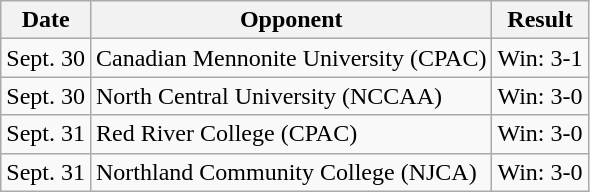<table class="wikitable">
<tr>
<th>Date</th>
<th>Opponent</th>
<th>Result</th>
</tr>
<tr>
<td>Sept. 30</td>
<td>Canadian Mennonite University (CPAC)</td>
<td>Win: 3-1</td>
</tr>
<tr>
<td>Sept. 30</td>
<td>North Central University (NCCAA)</td>
<td>Win: 3-0</td>
</tr>
<tr>
<td>Sept. 31</td>
<td>Red River College (CPAC)</td>
<td>Win: 3-0</td>
</tr>
<tr>
<td>Sept. 31</td>
<td>Northland Community College (NJCA)</td>
<td>Win: 3-0</td>
</tr>
</table>
